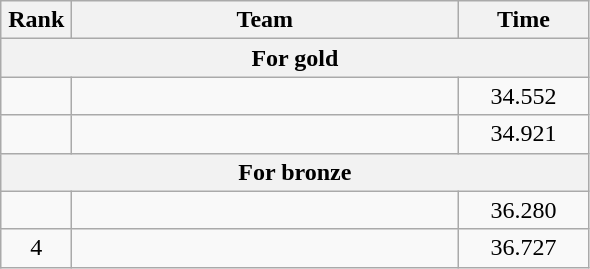<table class=wikitable style="text-align:center">
<tr>
<th width=40>Rank</th>
<th width=250>Team</th>
<th width=80>Time</th>
</tr>
<tr>
<th colspan=3>For gold</th>
</tr>
<tr>
<td></td>
<td align=left></td>
<td>34.552</td>
</tr>
<tr>
<td></td>
<td align=left></td>
<td>34.921</td>
</tr>
<tr>
<th colspan=3>For bronze</th>
</tr>
<tr>
<td></td>
<td align=left></td>
<td>36.280</td>
</tr>
<tr>
<td>4</td>
<td align=left></td>
<td>36.727</td>
</tr>
</table>
